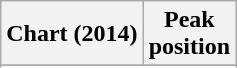<table class="wikitable sortable plainrowheaders">
<tr>
<th scope="col">Chart (2014)</th>
<th scope="col">Peak<br>position</th>
</tr>
<tr>
</tr>
<tr>
</tr>
<tr>
</tr>
<tr>
</tr>
<tr>
</tr>
<tr>
</tr>
<tr>
</tr>
<tr>
</tr>
<tr>
</tr>
</table>
